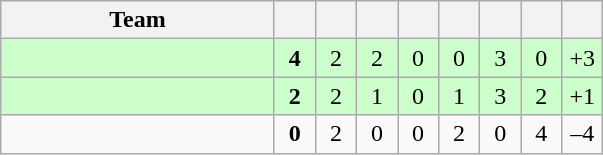<table class="wikitable" style="text-align:center">
<tr>
<th width="175">Team</th>
<th width="20"></th>
<th width="20"></th>
<th width="20"></th>
<th width="20"></th>
<th width="20"></th>
<th width="20"></th>
<th width="20"></th>
<th width="20"></th>
</tr>
<tr bgcolor=#CCFFCC>
<td align=left></td>
<td><strong>4</strong></td>
<td>2</td>
<td>2</td>
<td>0</td>
<td>0</td>
<td>3</td>
<td>0</td>
<td>+3</td>
</tr>
<tr bgcolor=#CCFFCC>
<td align=left></td>
<td><strong>2</strong></td>
<td>2</td>
<td>1</td>
<td>0</td>
<td>1</td>
<td>3</td>
<td>2</td>
<td>+1</td>
</tr>
<tr>
<td align=left></td>
<td><strong>0</strong></td>
<td>2</td>
<td>0</td>
<td>0</td>
<td>2</td>
<td>0</td>
<td>4</td>
<td>–4</td>
</tr>
</table>
